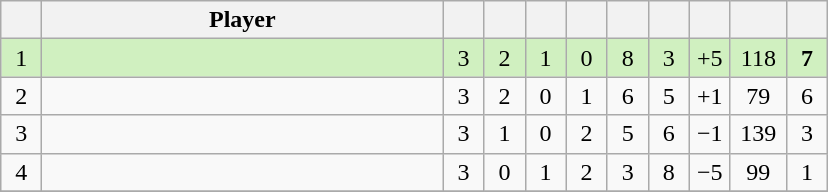<table class="wikitable" style="text-align:center;">
<tr>
<th width=20></th>
<th width=260>Player</th>
<th width=20></th>
<th width=20></th>
<th width=20></th>
<th width=20></th>
<th width=20></th>
<th width=20></th>
<th width=20></th>
<th width=30></th>
<th width=20></th>
</tr>
<tr style="background:#D0F0C0;">
<td>1</td>
<td align=left> <small></small></td>
<td>3</td>
<td>2</td>
<td>1</td>
<td>0</td>
<td>8</td>
<td>3</td>
<td>+5</td>
<td>118</td>
<td><strong>7</strong></td>
</tr>
<tr>
<td>2</td>
<td align=left> <small></small></td>
<td>3</td>
<td>2</td>
<td>0</td>
<td>1</td>
<td>6</td>
<td>5</td>
<td>+1</td>
<td>79</td>
<td>6</td>
</tr>
<tr>
<td>3</td>
<td align=left> <small></small></td>
<td>3</td>
<td>1</td>
<td>0</td>
<td>2</td>
<td>5</td>
<td>6</td>
<td>−1</td>
<td>139</td>
<td>3</td>
</tr>
<tr>
<td>4</td>
<td align=left> <small></small></td>
<td>3</td>
<td>0</td>
<td>1</td>
<td>2</td>
<td>3</td>
<td>8</td>
<td>−5</td>
<td>99</td>
<td>1</td>
</tr>
<tr>
</tr>
</table>
